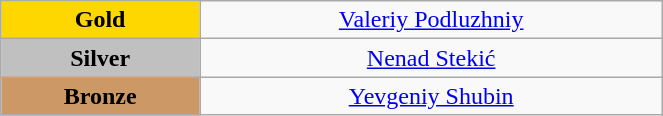<table class="wikitable" style="text-align:center; " width="35%">
<tr>
<td bgcolor="gold"><strong>Gold</strong></td>
<td><a href='#'>Valeriy Podluzhniy</a><br>  <small><em></em></small></td>
</tr>
<tr>
<td bgcolor="silver"><strong>Silver</strong></td>
<td><a href='#'>Nenad Stekić</a><br>  <small><em></em></small></td>
</tr>
<tr>
<td bgcolor="CC9966"><strong>Bronze</strong></td>
<td><a href='#'>Yevgeniy Shubin</a><br>  <small><em></em></small></td>
</tr>
</table>
